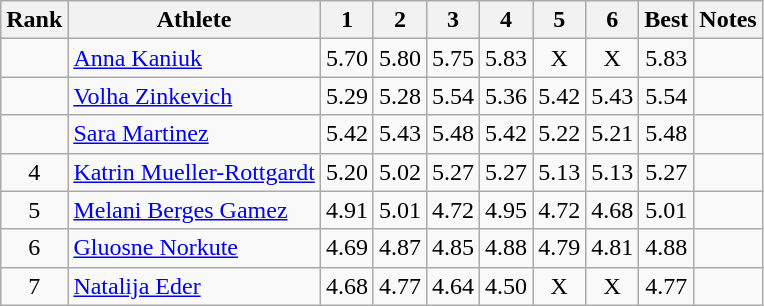<table class="wikitable sortable" style="text-align:center">
<tr>
<th>Rank</th>
<th>Athlete</th>
<th>1</th>
<th>2</th>
<th>3</th>
<th>4</th>
<th>5</th>
<th>6</th>
<th>Best</th>
<th>Notes</th>
</tr>
<tr>
<td></td>
<td style="text-align:left"><a href='#'>Anna Kaniuk</a><br></td>
<td>5.70</td>
<td>5.80</td>
<td>5.75</td>
<td>5.83</td>
<td>X</td>
<td>X</td>
<td>5.83</td>
<td></td>
</tr>
<tr>
<td></td>
<td style="text-align:left"><a href='#'>Volha Zinkevich</a><br></td>
<td>5.29</td>
<td>5.28</td>
<td>5.54</td>
<td>5.36</td>
<td>5.42</td>
<td>5.43</td>
<td>5.54</td>
<td></td>
</tr>
<tr>
<td></td>
<td style="text-align:left"><a href='#'>Sara Martinez</a><br></td>
<td>5.42</td>
<td>5.43</td>
<td>5.48</td>
<td>5.42</td>
<td>5.22</td>
<td>5.21</td>
<td>5.48</td>
<td></td>
</tr>
<tr>
<td>4</td>
<td style="text-align:left"><a href='#'>Katrin Mueller-Rottgardt</a><br></td>
<td>5.20</td>
<td>5.02</td>
<td>5.27</td>
<td>5.27</td>
<td>5.13</td>
<td>5.13</td>
<td>5.27</td>
<td></td>
</tr>
<tr>
<td>5</td>
<td style="text-align:left"><a href='#'>Melani Berges Gamez</a><br></td>
<td>4.91</td>
<td>5.01</td>
<td>4.72</td>
<td>4.95</td>
<td>4.72</td>
<td>4.68</td>
<td>5.01</td>
<td></td>
</tr>
<tr>
<td>6</td>
<td style="text-align:left"><a href='#'>Gluosne Norkute</a><br></td>
<td>4.69</td>
<td>4.87</td>
<td>4.85</td>
<td>4.88</td>
<td>4.79</td>
<td>4.81</td>
<td>4.88</td>
<td></td>
</tr>
<tr>
<td>7</td>
<td style="text-align:left"><a href='#'>Natalija Eder</a><br></td>
<td>4.68</td>
<td>4.77</td>
<td>4.64</td>
<td>4.50</td>
<td>X</td>
<td>X</td>
<td>4.77</td>
<td></td>
</tr>
</table>
